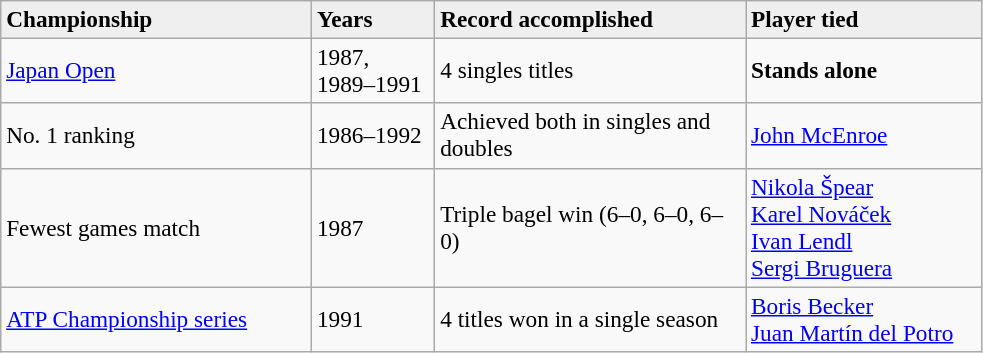<table class=wikitable style=font-size:97%>
<tr bgcolor=efefef>
<td width=200><strong>Championship</strong></td>
<td width=75><strong>Years</strong></td>
<td width=200><strong>Record accomplished</strong></td>
<td width=150><strong>Player tied</strong></td>
</tr>
<tr>
<td><a href='#'>Japan Open</a></td>
<td>1987, 1989–1991</td>
<td>4 singles titles</td>
<td><strong>Stands alone</strong></td>
</tr>
<tr>
<td>No. 1 ranking</td>
<td>1986–1992</td>
<td>Achieved both in singles and doubles</td>
<td><a href='#'>John McEnroe</a></td>
</tr>
<tr>
<td>Fewest games match</td>
<td>1987</td>
<td>Triple bagel win (6–0, 6–0, 6–0)</td>
<td><a href='#'>Nikola Špear</a><br><a href='#'>Karel Nováček</a><br><a href='#'>Ivan Lendl</a><br><a href='#'>Sergi Bruguera</a></td>
</tr>
<tr>
<td><a href='#'>ATP Championship series</a></td>
<td>1991</td>
<td>4 titles won in a single season</td>
<td><a href='#'>Boris Becker</a><br><a href='#'>Juan Martín del Potro</a></td>
</tr>
</table>
